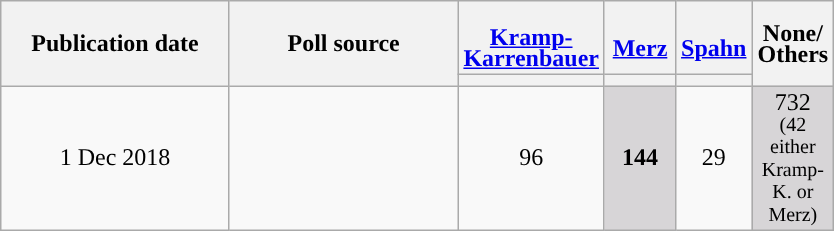<table class="wikitable" style="text-align:center; font-size:100%; line-height:14px;">
<tr style="height:42px;">
<th style="width:145px;" rowspan="2">Publication date</th>
<th style="width:145px;" rowspan="2">Poll source</th>
<th style="width:40px;"><br><a href='#'>Kramp-Karrenbauer</a></th>
<th style="width:40px;"><br><a href='#'>Merz</a><br></th>
<th style="width:40px;"><br><a href='#'>Spahn</a></th>
<th style="width:40px;" rowspan="2">None/<br>Others</th>
</tr>
<tr>
<th style="color:inherit;background:"></th>
<th style="color:inherit;background:"></th>
<th style="color:inherit;background:"></th>
</tr>
<tr>
<td>1 Dec 2018</td>
<td></td>
<td>96</td>
<td style="background:#D7D5D7"><strong>144</strong></td>
<td>29</td>
<td style="background:#D7D5D7">732<br><small>(42 either Kramp-K. or Merz)</small></td>
</tr>
</table>
